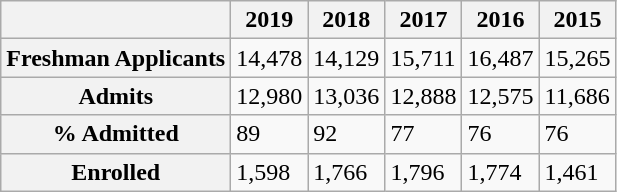<table class="wikitable">
<tr>
<th></th>
<th>2019</th>
<th>2018</th>
<th>2017</th>
<th>2016</th>
<th>2015</th>
</tr>
<tr>
<th>Freshman Applicants</th>
<td>14,478</td>
<td>14,129</td>
<td>15,711</td>
<td>16,487</td>
<td>15,265</td>
</tr>
<tr>
<th>Admits</th>
<td>12,980</td>
<td>13,036</td>
<td>12,888</td>
<td>12,575</td>
<td>11,686</td>
</tr>
<tr>
<th>% Admitted</th>
<td>89</td>
<td>92</td>
<td>77</td>
<td>76</td>
<td>76</td>
</tr>
<tr>
<th>Enrolled</th>
<td>1,598</td>
<td>1,766</td>
<td>1,796</td>
<td>1,774</td>
<td>1,461</td>
</tr>
</table>
